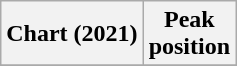<table class="wikitable sortable plainrowheaders" style="text-align:center;">
<tr>
<th>Chart (2021)</th>
<th>Peak<br>position</th>
</tr>
<tr>
</tr>
</table>
